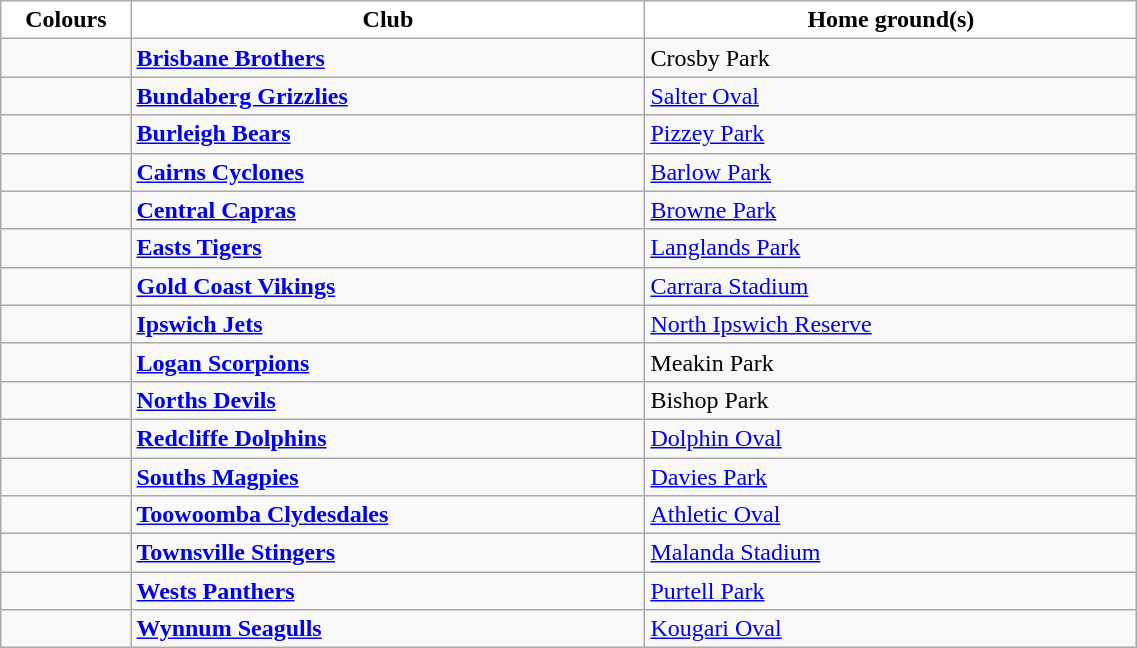<table class="wikitable" style="width:60%; text-align:left">
<tr>
<th style="background:white; width:1%">Colours</th>
<th style="background:white; width:10%">Club</th>
<th style="background:white; width:10%">Home ground(s)</th>
</tr>
<tr>
<td></td>
<td><strong><a href='#'>Brisbane Brothers</a></strong></td>
<td>Crosby Park</td>
</tr>
<tr>
<td></td>
<td><strong><a href='#'>Bundaberg Grizzlies</a></strong></td>
<td><a href='#'>Salter Oval</a></td>
</tr>
<tr>
<td></td>
<td><strong><a href='#'>Burleigh Bears</a></strong></td>
<td><a href='#'>Pizzey Park</a></td>
</tr>
<tr>
<td></td>
<td><strong><a href='#'>Cairns Cyclones</a></strong></td>
<td><a href='#'>Barlow Park</a></td>
</tr>
<tr>
<td></td>
<td><strong><a href='#'>Central Capras</a></strong></td>
<td><a href='#'>Browne Park</a></td>
</tr>
<tr>
<td></td>
<td><strong><a href='#'>Easts Tigers</a></strong></td>
<td><a href='#'>Langlands Park</a></td>
</tr>
<tr>
<td></td>
<td><strong><a href='#'>Gold Coast Vikings</a></strong></td>
<td><a href='#'>Carrara Stadium</a></td>
</tr>
<tr>
<td></td>
<td><strong><a href='#'>Ipswich Jets</a></strong></td>
<td><a href='#'>North Ipswich Reserve</a></td>
</tr>
<tr>
<td></td>
<td><strong><a href='#'>Logan Scorpions</a></strong></td>
<td>Meakin Park</td>
</tr>
<tr>
<td></td>
<td><strong><a href='#'>Norths Devils</a></strong></td>
<td>Bishop Park</td>
</tr>
<tr>
<td></td>
<td><strong><a href='#'>Redcliffe Dolphins</a></strong></td>
<td><a href='#'>Dolphin Oval</a></td>
</tr>
<tr>
<td></td>
<td><strong><a href='#'>Souths Magpies</a></strong></td>
<td><a href='#'>Davies Park</a></td>
</tr>
<tr>
<td></td>
<td><strong><a href='#'>Toowoomba Clydesdales</a></strong></td>
<td><a href='#'>Athletic Oval</a></td>
</tr>
<tr>
<td></td>
<td><strong><a href='#'>Townsville Stingers</a></strong></td>
<td><a href='#'>Malanda Stadium</a></td>
</tr>
<tr>
<td></td>
<td><strong><a href='#'>Wests Panthers</a></strong></td>
<td><a href='#'>Purtell Park</a></td>
</tr>
<tr>
<td></td>
<td><strong><a href='#'>Wynnum Seagulls</a></strong></td>
<td><a href='#'>Kougari Oval</a></td>
</tr>
</table>
